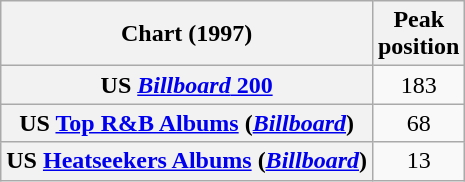<table class="wikitable sortable plainrowheaders" style="text-align:center">
<tr>
<th scope="col">Chart (1997)</th>
<th scope="col">Peak<br> position</th>
</tr>
<tr>
<th scope="row">US <a href='#'><em>Billboard</em> 200</a></th>
<td>183</td>
</tr>
<tr>
<th scope="row">US <a href='#'>Top R&B Albums</a> (<em><a href='#'>Billboard</a></em>)</th>
<td>68</td>
</tr>
<tr>
<th scope="row">US <a href='#'>Heatseekers Albums</a> (<em><a href='#'>Billboard</a></em>)</th>
<td>13</td>
</tr>
</table>
